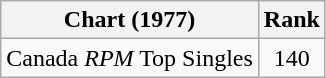<table class="wikitable">
<tr>
<th>Chart (1977)</th>
<th>Rank</th>
</tr>
<tr>
<td>Canada <em>RPM</em> Top Singles</td>
<td style="text-align:center;">140</td>
</tr>
</table>
